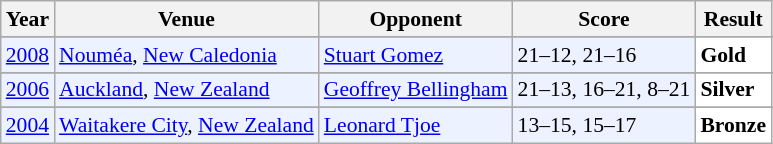<table class="sortable wikitable" style="font-size: 90%;">
<tr>
<th>Year</th>
<th>Venue</th>
<th>Opponent</th>
<th>Score</th>
<th>Result</th>
</tr>
<tr>
</tr>
<tr style="background:#ECF2FF">
<td align="center"><a href='#'>2008</a></td>
<td align="left"><a href='#'>Nouméa</a>, <a href='#'>New Caledonia</a></td>
<td align="left"> <a href='#'>Stuart Gomez</a></td>
<td align="left">21–12, 21–16</td>
<td style="text-align:left; background:white"> <strong>Gold</strong></td>
</tr>
<tr>
</tr>
<tr style="background:#ECF2FF">
<td align="center"><a href='#'>2006</a></td>
<td align="left"><a href='#'>Auckland</a>, <a href='#'>New Zealand</a></td>
<td align="left"> <a href='#'>Geoffrey Bellingham</a></td>
<td align="left">21–13, 16–21, 8–21</td>
<td style="text-align:left; background:white"> <strong>Silver</strong></td>
</tr>
<tr>
</tr>
<tr style="background:#ECF2FF">
<td align="center"><a href='#'>2004</a></td>
<td align="left"><a href='#'>Waitakere City</a>, <a href='#'>New Zealand</a></td>
<td align="left"> <a href='#'>Leonard Tjoe</a></td>
<td align="left">13–15, 15–17</td>
<td style="text-align:left; background:white"> <strong>Bronze</strong></td>
</tr>
</table>
